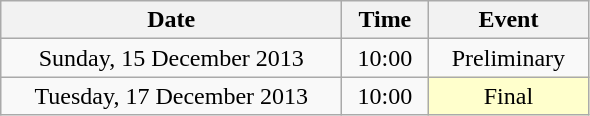<table class = "wikitable" style="text-align:center;">
<tr>
<th width=220>Date</th>
<th width=50>Time</th>
<th width=100>Event</th>
</tr>
<tr>
<td>Sunday, 15 December 2013</td>
<td>10:00</td>
<td>Preliminary</td>
</tr>
<tr>
<td>Tuesday, 17 December 2013</td>
<td>10:00</td>
<td bgcolor=ffffcc>Final</td>
</tr>
</table>
